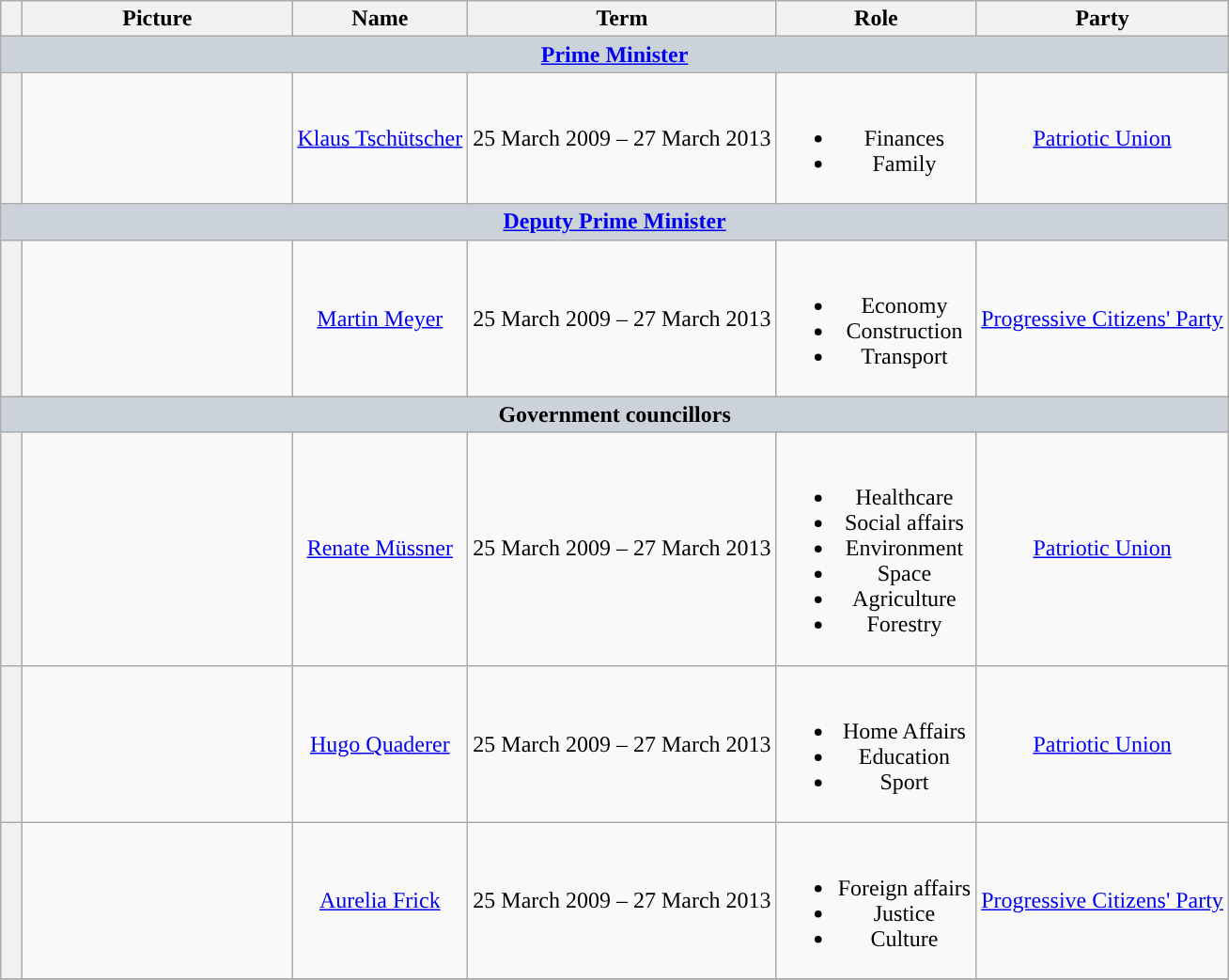<table class="wikitable" style="text-align:center">
<tr>
<th style="width: 0.5em"></th>
<th style="width: 11.5em">Picture</th>
<th>Name</th>
<th>Term</th>
<th>Role</th>
<th>Party</th>
</tr>
<tr>
<th colspan="7" style="background:#CCD2D9"><a href='#'>Prime Minister</a></th>
</tr>
<tr>
<th style="background:"></th>
<td></td>
<td><a href='#'>Klaus Tschütscher</a></td>
<td style="text-align:left">25 March 2009 – 27 March 2013</td>
<td><br><ul><li>Finances</li><li>Family</li></ul></td>
<td><a href='#'>Patriotic Union</a></td>
</tr>
<tr>
<th colspan="7" style="background:#CCD2D9"><a href='#'>Deputy Prime Minister</a></th>
</tr>
<tr>
<th style="background:"></th>
<td></td>
<td><a href='#'>Martin Meyer</a></td>
<td>25 March 2009 – 27 March 2013</td>
<td><br><ul><li>Economy</li><li>Construction</li><li>Transport</li></ul></td>
<td><a href='#'>Progressive Citizens' Party</a></td>
</tr>
<tr>
<th colspan="7" style="background:#CCD2D9">Government councillors</th>
</tr>
<tr>
<th style="background:"></th>
<td></td>
<td><a href='#'>Renate Müssner</a></td>
<td style="text-align:left">25 March 2009 – 27 March 2013</td>
<td><br><ul><li>Healthcare</li><li>Social affairs</li><li>Environment</li><li>Space</li><li>Agriculture</li><li>Forestry</li></ul></td>
<td><a href='#'>Patriotic Union</a></td>
</tr>
<tr>
<th style="background:"></th>
<td></td>
<td><a href='#'>Hugo Quaderer</a></td>
<td>25 March 2009 – 27 March 2013</td>
<td><br><ul><li>Home Affairs</li><li>Education</li><li>Sport</li></ul></td>
<td><a href='#'>Patriotic Union</a></td>
</tr>
<tr>
<th style="background:"></th>
<td></td>
<td><a href='#'>Aurelia Frick</a></td>
<td style="text-align:left">25 March 2009 – 27 March 2013</td>
<td><br><ul><li>Foreign affairs</li><li>Justice</li><li>Culture</li></ul></td>
<td><a href='#'>Progressive Citizens' Party</a></td>
</tr>
<tr>
</tr>
</table>
